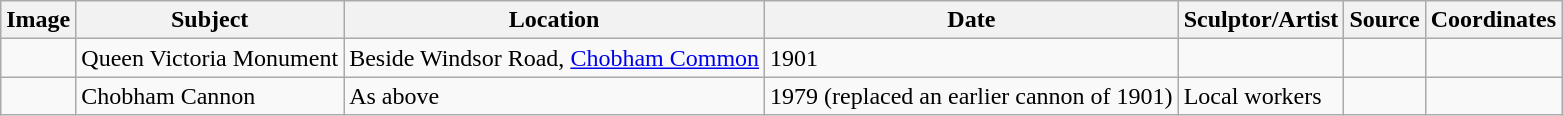<table class="wikitable sortable">
<tr>
<th>Image</th>
<th>Subject</th>
<th>Location</th>
<th>Date</th>
<th>Sculptor/Artist</th>
<th>Source</th>
<th>Coordinates</th>
</tr>
<tr>
<td></td>
<td>Queen Victoria Monument</td>
<td>Beside Windsor Road, <a href='#'>Chobham Common</a></td>
<td>1901</td>
<td></td>
<td></td>
<td></td>
</tr>
<tr>
<td></td>
<td>Chobham Cannon</td>
<td>As above</td>
<td>1979 (replaced an earlier cannon of 1901)</td>
<td>Local workers</td>
<td></td>
<td></td>
</tr>
</table>
